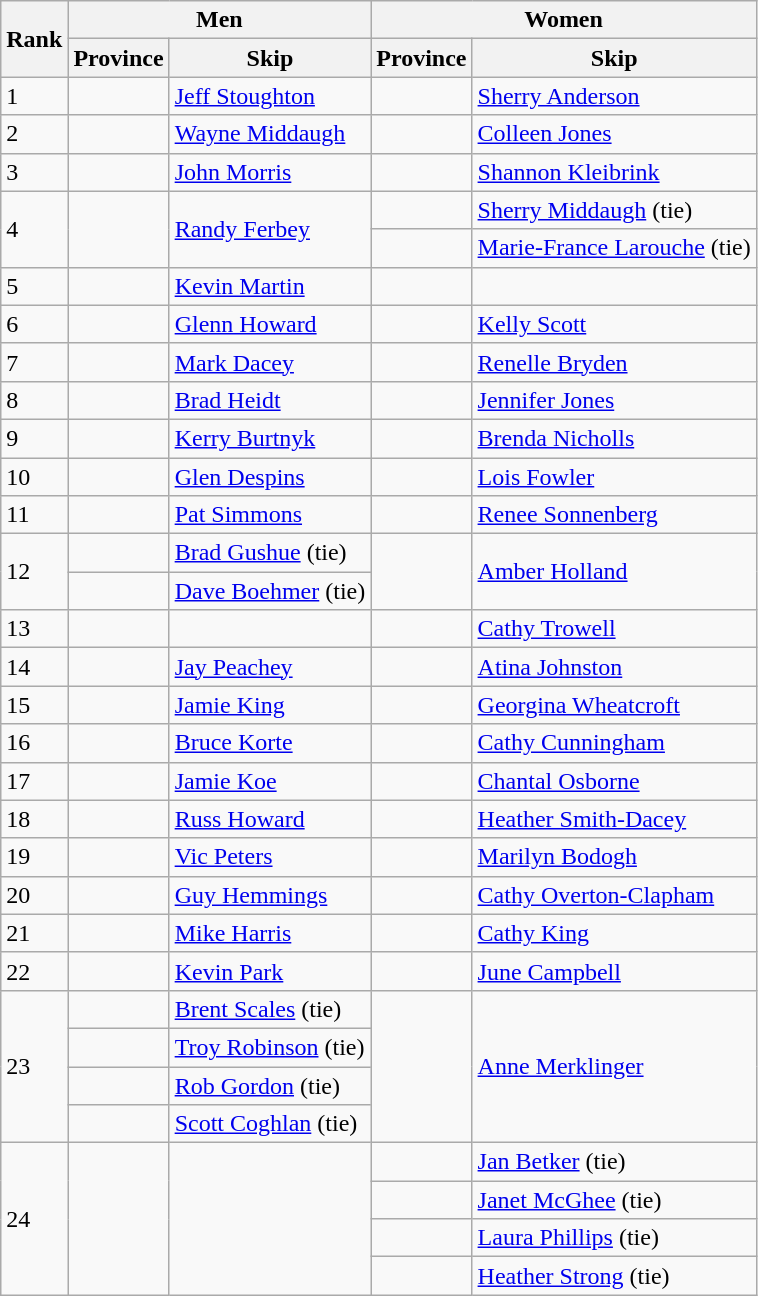<table class="wikitable">
<tr>
<th rowspan="2">Rank</th>
<th colspan="2">Men</th>
<th colspan="2">Women</th>
</tr>
<tr>
<th>Province</th>
<th>Skip</th>
<th>Province</th>
<th>Skip</th>
</tr>
<tr>
<td>1</td>
<td></td>
<td><a href='#'>Jeff Stoughton</a></td>
<td></td>
<td><a href='#'>Sherry Anderson</a></td>
</tr>
<tr>
<td>2</td>
<td></td>
<td><a href='#'>Wayne Middaugh</a></td>
<td></td>
<td><a href='#'>Colleen Jones</a></td>
</tr>
<tr>
<td>3</td>
<td></td>
<td><a href='#'>John Morris</a></td>
<td></td>
<td><a href='#'>Shannon Kleibrink</a></td>
</tr>
<tr>
<td rowspan="2">4</td>
<td rowspan="2"></td>
<td rowspan="2"><a href='#'>Randy Ferbey</a></td>
<td></td>
<td><a href='#'>Sherry Middaugh</a> (tie)</td>
</tr>
<tr>
<td></td>
<td><a href='#'>Marie-France Larouche</a> (tie)</td>
</tr>
<tr>
<td>5</td>
<td></td>
<td><a href='#'>Kevin Martin</a></td>
<td></td>
</tr>
<tr>
<td>6</td>
<td></td>
<td><a href='#'>Glenn Howard</a></td>
<td></td>
<td><a href='#'>Kelly Scott</a></td>
</tr>
<tr>
<td>7</td>
<td></td>
<td><a href='#'>Mark Dacey</a></td>
<td></td>
<td><a href='#'>Renelle Bryden</a></td>
</tr>
<tr>
<td>8</td>
<td></td>
<td><a href='#'>Brad Heidt</a></td>
<td></td>
<td><a href='#'>Jennifer Jones</a></td>
</tr>
<tr>
<td>9</td>
<td></td>
<td><a href='#'>Kerry Burtnyk</a></td>
<td></td>
<td><a href='#'>Brenda Nicholls</a></td>
</tr>
<tr>
<td>10</td>
<td></td>
<td><a href='#'>Glen Despins</a></td>
<td></td>
<td><a href='#'>Lois Fowler</a></td>
</tr>
<tr>
<td>11</td>
<td></td>
<td><a href='#'>Pat Simmons</a></td>
<td></td>
<td><a href='#'>Renee Sonnenberg</a></td>
</tr>
<tr>
<td rowspan="2">12</td>
<td></td>
<td><a href='#'>Brad Gushue</a> (tie)</td>
<td rowspan="2"></td>
<td rowspan="2"><a href='#'>Amber Holland</a></td>
</tr>
<tr>
<td></td>
<td><a href='#'>Dave Boehmer</a> (tie)</td>
</tr>
<tr>
<td>13</td>
<td></td>
<td></td>
<td></td>
<td><a href='#'>Cathy Trowell</a></td>
</tr>
<tr>
<td>14</td>
<td></td>
<td><a href='#'>Jay Peachey</a></td>
<td></td>
<td><a href='#'>Atina Johnston</a></td>
</tr>
<tr>
<td>15</td>
<td></td>
<td><a href='#'>Jamie King</a></td>
<td></td>
<td><a href='#'>Georgina Wheatcroft</a></td>
</tr>
<tr>
<td>16</td>
<td></td>
<td><a href='#'>Bruce Korte</a></td>
<td></td>
<td><a href='#'>Cathy Cunningham</a></td>
</tr>
<tr>
<td>17</td>
<td></td>
<td><a href='#'>Jamie Koe</a></td>
<td></td>
<td><a href='#'>Chantal Osborne</a></td>
</tr>
<tr>
<td>18</td>
<td></td>
<td><a href='#'>Russ Howard</a></td>
<td></td>
<td><a href='#'>Heather Smith-Dacey</a></td>
</tr>
<tr>
<td>19</td>
<td></td>
<td><a href='#'>Vic Peters</a></td>
<td></td>
<td><a href='#'>Marilyn Bodogh</a></td>
</tr>
<tr>
<td>20</td>
<td></td>
<td><a href='#'>Guy Hemmings</a></td>
<td></td>
<td><a href='#'>Cathy Overton-Clapham</a></td>
</tr>
<tr>
<td>21</td>
<td></td>
<td><a href='#'>Mike Harris</a></td>
<td></td>
<td><a href='#'>Cathy King</a></td>
</tr>
<tr>
<td>22</td>
<td></td>
<td><a href='#'>Kevin Park</a></td>
<td></td>
<td><a href='#'>June Campbell</a></td>
</tr>
<tr>
<td rowspan="4">23</td>
<td></td>
<td><a href='#'>Brent Scales</a> (tie)</td>
<td rowspan="4"></td>
<td rowspan="4"><a href='#'>Anne Merklinger</a></td>
</tr>
<tr>
<td></td>
<td><a href='#'>Troy Robinson</a> (tie)</td>
</tr>
<tr>
<td></td>
<td><a href='#'>Rob Gordon</a> (tie)</td>
</tr>
<tr>
<td></td>
<td><a href='#'>Scott Coghlan</a> (tie)</td>
</tr>
<tr>
<td rowspan="4">24</td>
<td rowspan="4"></td>
<td rowspan="4"></td>
<td></td>
<td><a href='#'>Jan Betker</a> (tie)</td>
</tr>
<tr>
<td></td>
<td><a href='#'>Janet McGhee</a> (tie)</td>
</tr>
<tr>
<td></td>
<td><a href='#'>Laura Phillips</a> (tie)</td>
</tr>
<tr>
<td></td>
<td><a href='#'>Heather Strong</a> (tie)</td>
</tr>
</table>
